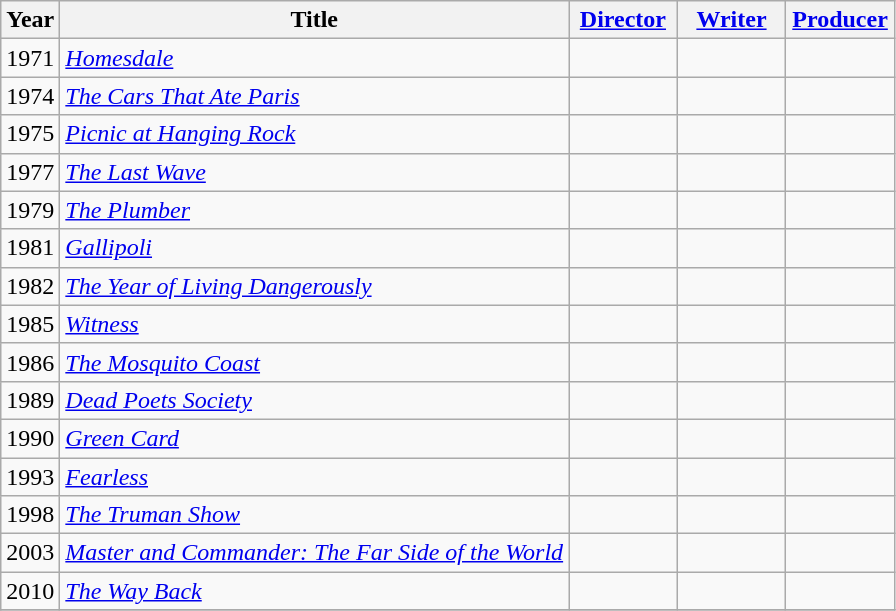<table class="wikitable">
<tr>
<th>Year</th>
<th>Title</th>
<th width="65"><a href='#'>Director</a></th>
<th width="65"><a href='#'>Writer</a></th>
<th width="65"><a href='#'>Producer</a></th>
</tr>
<tr>
<td>1971</td>
<td><em><a href='#'>Homesdale</a></em></td>
<td></td>
<td></td>
<td></td>
</tr>
<tr>
<td>1974</td>
<td><em><a href='#'>The Cars That Ate Paris</a></em></td>
<td></td>
<td></td>
<td></td>
</tr>
<tr>
<td>1975</td>
<td><em><a href='#'>Picnic at Hanging Rock</a></em></td>
<td></td>
<td></td>
<td></td>
</tr>
<tr>
<td>1977</td>
<td><em><a href='#'>The Last Wave</a></em></td>
<td></td>
<td></td>
<td></td>
</tr>
<tr>
<td>1979</td>
<td><em><a href='#'>The Plumber</a></em></td>
<td></td>
<td></td>
<td></td>
</tr>
<tr>
<td>1981</td>
<td><em><a href='#'>Gallipoli</a></em></td>
<td></td>
<td></td>
<td></td>
</tr>
<tr>
<td>1982</td>
<td><em><a href='#'>The Year of Living Dangerously</a></em></td>
<td></td>
<td></td>
<td></td>
</tr>
<tr>
<td>1985</td>
<td><em><a href='#'>Witness</a></em></td>
<td></td>
<td></td>
<td></td>
</tr>
<tr>
<td>1986</td>
<td><em><a href='#'>The Mosquito Coast</a></em></td>
<td></td>
<td></td>
<td></td>
</tr>
<tr>
<td>1989</td>
<td><em><a href='#'>Dead Poets Society</a></em></td>
<td></td>
<td></td>
<td></td>
</tr>
<tr>
<td>1990</td>
<td><em><a href='#'>Green Card</a></em></td>
<td></td>
<td></td>
<td></td>
</tr>
<tr>
<td>1993</td>
<td><em><a href='#'>Fearless</a></em></td>
<td></td>
<td></td>
<td></td>
</tr>
<tr>
<td>1998</td>
<td><em><a href='#'>The Truman Show</a></em></td>
<td></td>
<td></td>
<td></td>
</tr>
<tr>
<td>2003</td>
<td><em><a href='#'>Master and Commander: The Far Side of the World</a></em></td>
<td></td>
<td></td>
<td></td>
</tr>
<tr>
<td>2010</td>
<td><em><a href='#'>The Way Back</a></em></td>
<td></td>
<td></td>
<td></td>
</tr>
<tr>
</tr>
</table>
